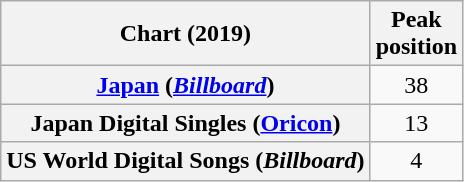<table class="wikitable sortable plainrowheaders" style="text-align:center;">
<tr>
<th>Chart (2019)</th>
<th>Peak<br>position</th>
</tr>
<tr>
<th scope="row"><a href='#'>Japan</a> (<em><a href='#'>Billboard</a></em>)</th>
<td>38</td>
</tr>
<tr>
<th scope="row">Japan Digital Singles (<a href='#'>Oricon</a>)</th>
<td>13</td>
</tr>
<tr>
<th scope="row">US World Digital Songs (<em>Billboard</em>)</th>
<td>4</td>
</tr>
</table>
